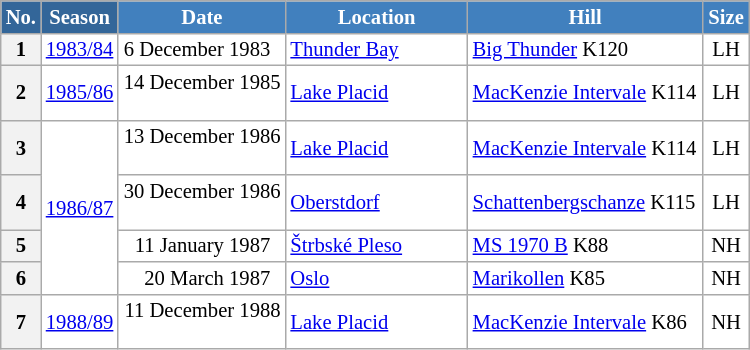<table class="wikitable sortable" style="font-size:86%; line-height:15px; text-align:left; border:grey solid 1px; border-collapse:collapse; background:#ffffff;">
<tr style="background:#efefef;">
<th style="background-color:#369; color:white; width:10px;">No.</th>
<th style="background-color:#369; color:white;  width:30px;">Season</th>
<th style="background-color:#4180be; color:white; width:105px;">Date</th>
<th style="background-color:#4180be; color:white; width:115px;">Location</th>
<th style="background-color:#4180be; color:white; width:150px;">Hill</th>
<th style="background-color:#4180be; color:white; width:25px;">Size</th>
</tr>
<tr>
<th scope=row style="text-align:center;">1</th>
<td align=center><a href='#'>1983/84</a></td>
<td align=right>6 December 1983  </td>
<td> <a href='#'>Thunder Bay</a></td>
<td><a href='#'>Big Thunder</a> K120</td>
<td align=center>LH</td>
</tr>
<tr>
<th scope=row style="text-align:center;">2</th>
<td align=center><a href='#'>1985/86</a></td>
<td align=right>14 December 1985  </td>
<td> <a href='#'>Lake Placid</a></td>
<td><a href='#'>MacKenzie Intervale</a> K114</td>
<td align=center>LH</td>
</tr>
<tr>
<th scope=row style="text-align:center;">3</th>
<td align=center rowspan=4><a href='#'>1986/87</a></td>
<td align=right>13 December 1986  </td>
<td> <a href='#'>Lake Placid</a></td>
<td><a href='#'>MacKenzie Intervale</a> K114</td>
<td align=center>LH</td>
</tr>
<tr>
<th scope=row style="text-align:center;">4</th>
<td align=right>30 December 1986  </td>
<td> <a href='#'>Oberstdorf</a></td>
<td><a href='#'>Schattenbergschanze</a> K115</td>
<td align=center>LH</td>
</tr>
<tr>
<th scope=row style="text-align:center;">5</th>
<td align=right>11 January 1987  </td>
<td> <a href='#'>Štrbské Pleso</a></td>
<td><a href='#'>MS 1970 B</a> K88</td>
<td align=center>NH</td>
</tr>
<tr>
<th scope=row style="text-align:center;">6</th>
<td align=right>20 March 1987  </td>
<td> <a href='#'>Oslo</a></td>
<td><a href='#'>Marikollen</a> K85</td>
<td align=center>NH</td>
</tr>
<tr>
<th scope=row style="text-align:center;">7</th>
<td align=center><a href='#'>1988/89</a></td>
<td align=right>11 December 1988  </td>
<td> <a href='#'>Lake Placid</a></td>
<td><a href='#'>MacKenzie Intervale</a> K86</td>
<td align=center>NH</td>
</tr>
</table>
